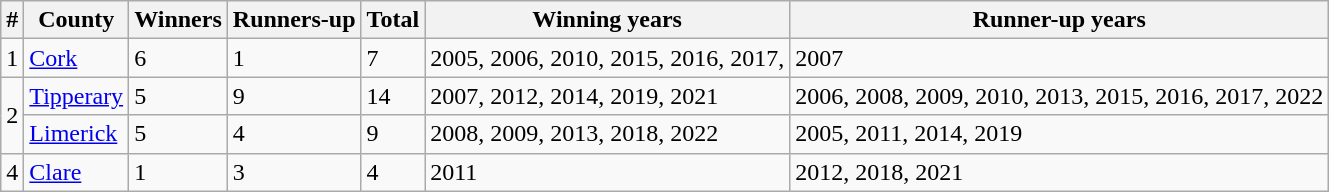<table class="wikitable">
<tr>
<th>#</th>
<th>County</th>
<th>Winners</th>
<th>Runners-up</th>
<th>Total</th>
<th>Winning years</th>
<th>Runner-up years</th>
</tr>
<tr>
<td rowspan="1" style="text-align:center;">1</td>
<td> <a href='#'>Cork</a></td>
<td>6</td>
<td>1</td>
<td>7</td>
<td>2005, 2006, 2010, 2015, 2016, 2017,</td>
<td>2007</td>
</tr>
<tr>
<td rowspan="2" style="text-align:center;">2</td>
<td> <a href='#'>Tipperary</a></td>
<td>5</td>
<td>9</td>
<td>14</td>
<td>2007, 2012, 2014, 2019, 2021</td>
<td>2006, 2008, 2009, 2010, 2013, 2015, 2016, 2017, 2022</td>
</tr>
<tr>
<td> <a href='#'>Limerick</a></td>
<td>5</td>
<td>4</td>
<td>9</td>
<td>2008, 2009, 2013, 2018, 2022</td>
<td>2005, 2011, 2014, 2019</td>
</tr>
<tr>
<td rowspan="1" style="text-align:center;">4</td>
<td> <a href='#'>Clare</a></td>
<td>1</td>
<td>3</td>
<td>4</td>
<td>2011</td>
<td>2012, 2018, 2021</td>
</tr>
</table>
